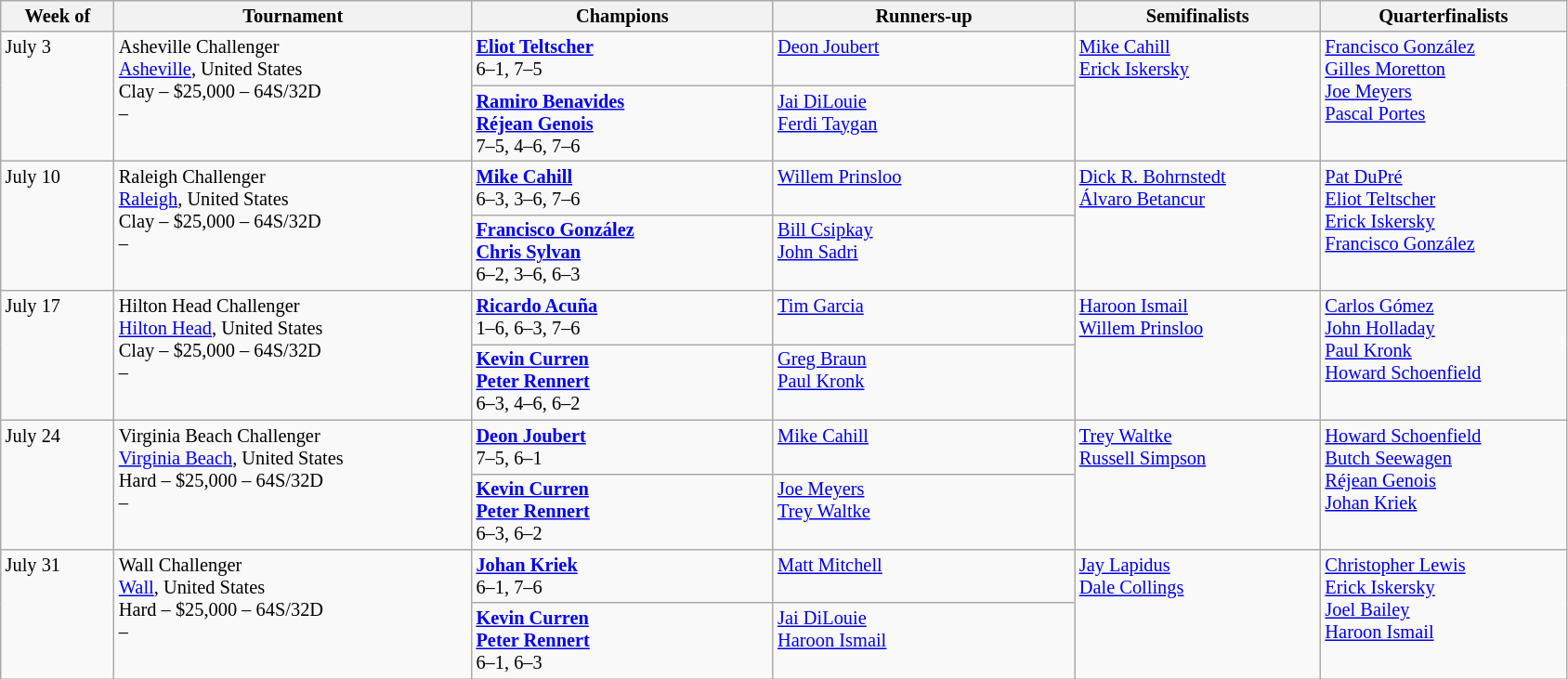<table class="wikitable" style="font-size:85%;">
<tr>
<th width="75">Week of</th>
<th width="250">Tournament</th>
<th width="210">Champions</th>
<th width="210">Runners-up</th>
<th width="170">Semifinalists</th>
<th width="170">Quarterfinalists</th>
</tr>
<tr valign="top">
<td rowspan="2">July 3</td>
<td rowspan="2">Asheville Challenger<br> <a href='#'>Asheville</a>, United States<br>Clay – $25,000 – 64S/32D<br>  – </td>
<td> <strong><a href='#'>Eliot Teltscher</a></strong> <br>6–1, 7–5</td>
<td> <a href='#'>Deon Joubert</a></td>
<td rowspan="2"> <a href='#'>Mike Cahill</a> <br>  <a href='#'>Erick Iskersky</a></td>
<td rowspan="2"> <a href='#'>Francisco González</a> <br> <a href='#'>Gilles Moretton</a> <br> <a href='#'>Joe Meyers</a> <br>  <a href='#'>Pascal Portes</a></td>
</tr>
<tr valign="top">
<td> <strong><a href='#'>Ramiro Benavides</a></strong> <br> <strong><a href='#'>Réjean Genois</a></strong><br>7–5, 4–6, 7–6</td>
<td> <a href='#'>Jai DiLouie</a><br>  <a href='#'>Ferdi Taygan</a></td>
</tr>
<tr valign="top">
<td rowspan="2">July 10</td>
<td rowspan="2">Raleigh Challenger<br> <a href='#'>Raleigh</a>, United States<br>Clay – $25,000 – 64S/32D<br>  – </td>
<td> <strong><a href='#'>Mike Cahill</a></strong> <br>6–3, 3–6, 7–6</td>
<td> <a href='#'>Willem Prinsloo</a></td>
<td rowspan="2"> <a href='#'>Dick R. Bohrnstedt</a> <br>  <a href='#'>Álvaro Betancur</a></td>
<td rowspan="2"> <a href='#'>Pat DuPré</a> <br> <a href='#'>Eliot Teltscher</a> <br> <a href='#'>Erick Iskersky</a> <br>  <a href='#'>Francisco González</a></td>
</tr>
<tr valign="top">
<td> <strong><a href='#'>Francisco González</a></strong> <br> <strong><a href='#'>Chris Sylvan</a></strong><br>6–2, 3–6, 6–3</td>
<td> <a href='#'>Bill Csipkay</a><br>  <a href='#'>John Sadri</a></td>
</tr>
<tr valign="top">
<td rowspan="2">July 17</td>
<td rowspan="2">Hilton Head Challenger<br> <a href='#'>Hilton Head</a>, United States<br>Clay – $25,000 – 64S/32D<br>  – </td>
<td> <strong><a href='#'>Ricardo Acuña</a></strong> <br>1–6, 6–3, 7–6</td>
<td> <a href='#'>Tim Garcia</a></td>
<td rowspan="2"> <a href='#'>Haroon Ismail</a> <br>  <a href='#'>Willem Prinsloo</a></td>
<td rowspan="2"> <a href='#'>Carlos Gómez</a> <br> <a href='#'>John Holladay</a> <br> <a href='#'>Paul Kronk</a> <br>  <a href='#'>Howard Schoenfield</a></td>
</tr>
<tr valign="top">
<td> <strong><a href='#'>Kevin Curren</a></strong> <br> <strong><a href='#'>Peter Rennert</a></strong><br>6–3, 4–6, 6–2</td>
<td> <a href='#'>Greg Braun</a><br>  <a href='#'>Paul Kronk</a></td>
</tr>
<tr valign="top">
<td rowspan="2">July 24</td>
<td rowspan="2">Virginia Beach Challenger<br> <a href='#'>Virginia Beach</a>, United States<br>Hard – $25,000 – 64S/32D<br>  – </td>
<td> <strong><a href='#'>Deon Joubert</a></strong> <br>7–5, 6–1</td>
<td> <a href='#'>Mike Cahill</a></td>
<td rowspan="2"> <a href='#'>Trey Waltke</a> <br>  <a href='#'>Russell Simpson</a></td>
<td rowspan="2"> <a href='#'>Howard Schoenfield</a> <br> <a href='#'>Butch Seewagen</a> <br> <a href='#'>Réjean Genois</a> <br>  <a href='#'>Johan Kriek</a></td>
</tr>
<tr valign="top">
<td> <strong><a href='#'>Kevin Curren</a></strong> <br> <strong><a href='#'>Peter Rennert</a></strong><br>6–3, 6–2</td>
<td> <a href='#'>Joe Meyers</a><br>  <a href='#'>Trey Waltke</a></td>
</tr>
<tr valign="top">
<td rowspan="2">July 31</td>
<td rowspan="2">Wall Challenger<br> <a href='#'>Wall</a>, United States<br>Hard – $25,000 – 64S/32D<br>  – </td>
<td> <strong><a href='#'>Johan Kriek</a></strong> <br>6–1, 7–6</td>
<td> <a href='#'>Matt Mitchell</a></td>
<td rowspan="2"> <a href='#'>Jay Lapidus</a> <br>  <a href='#'>Dale Collings</a></td>
<td rowspan="2"> <a href='#'>Christopher Lewis</a> <br> <a href='#'>Erick Iskersky</a> <br> <a href='#'>Joel Bailey</a> <br>  <a href='#'>Haroon Ismail</a></td>
</tr>
<tr valign="top">
<td> <strong><a href='#'>Kevin Curren</a></strong> <br> <strong><a href='#'>Peter Rennert</a></strong><br>6–1, 6–3</td>
<td> <a href='#'>Jai DiLouie</a><br>  <a href='#'>Haroon Ismail</a></td>
</tr>
</table>
